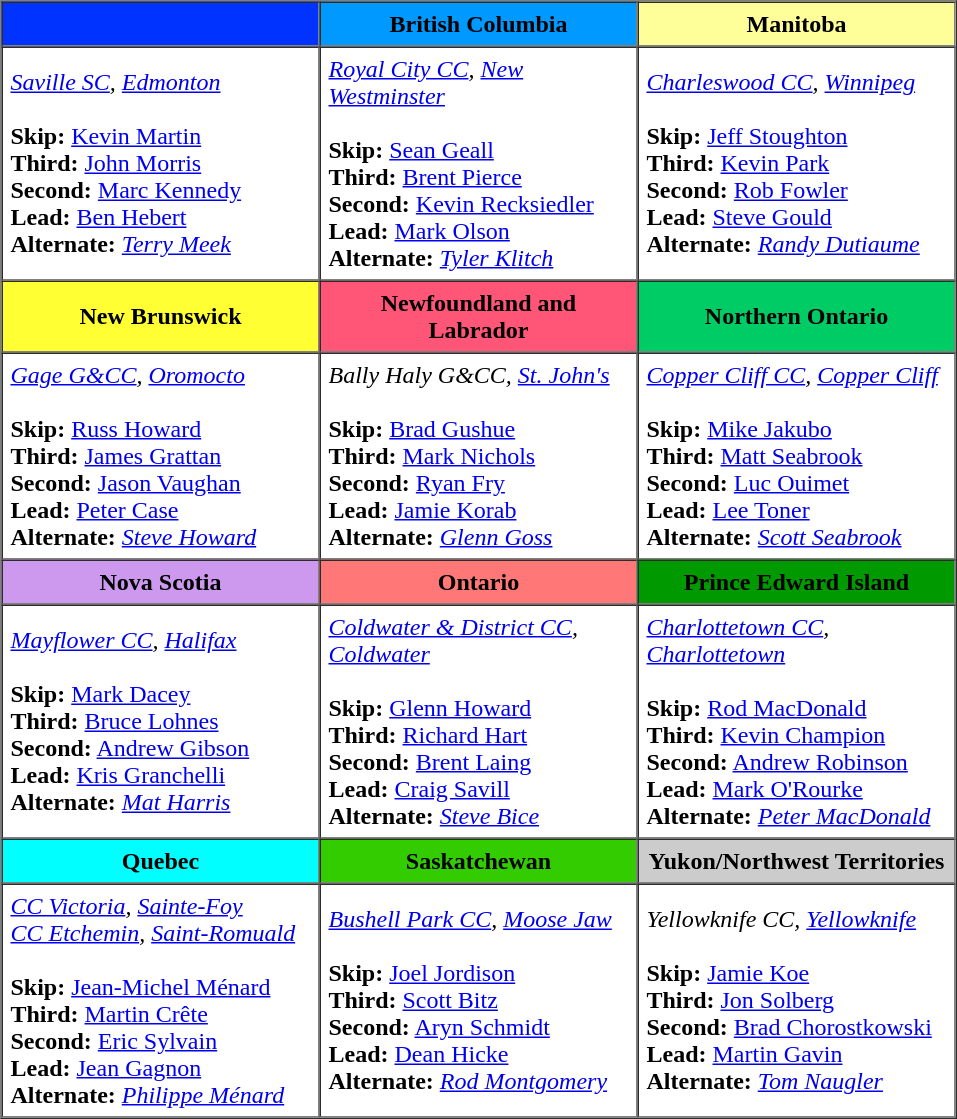<table border=1 cellpadding=5 cellspacing=0>
<tr>
<th bgcolor="#0033ff" width="200"></th>
<th bgcolor="#0099ff" width="200">British Columbia</th>
<th bgcolor="#ffff99" width="200">Manitoba</th>
</tr>
<tr align=center>
<td align=left><em><a href='#'>Saville SC</a>, <a href='#'>Edmonton</a></em> <br><br><strong>Skip:</strong> <a href='#'>Kevin Martin</a> <br>
<strong>Third:</strong> <a href='#'>John Morris</a> <br>
<strong>Second:</strong> <a href='#'>Marc Kennedy</a> <br>
<strong>Lead:</strong> <a href='#'>Ben Hebert</a> <br>
<strong>Alternate:</strong> <em><a href='#'>Terry Meek</a></em></td>
<td align=left><em><a href='#'>Royal City CC</a>, <a href='#'>New Westminster</a></em> <br><br><strong>Skip:</strong> <a href='#'>Sean Geall</a> <br>
<strong>Third:</strong> <a href='#'>Brent Pierce</a> <br>
<strong>Second:</strong> <a href='#'>Kevin Recksiedler</a> <br>
<strong>Lead:</strong> <a href='#'>Mark Olson</a> <br>
<strong>Alternate:</strong> <em><a href='#'>Tyler Klitch</a></em></td>
<td align=left><em><a href='#'>Charleswood CC</a>, <a href='#'>Winnipeg</a></em> <br><br><strong>Skip:</strong> <a href='#'>Jeff Stoughton</a><br>
<strong>Third:</strong> <a href='#'>Kevin Park</a><br>
<strong>Second:</strong> <a href='#'>Rob Fowler</a><br>
<strong>Lead:</strong> <a href='#'>Steve Gould</a><br>
<strong>Alternate:</strong> <em><a href='#'>Randy Dutiaume</a></em></td>
</tr>
<tr border=1 cellpadding=5 cellspacing=0>
<th bgcolor="#ffff33" width="200">New Brunswick</th>
<th bgcolor="#ff5577" width="200">Newfoundland and Labrador</th>
<th bgcolor="#00CC66" width="200">Northern Ontario</th>
</tr>
<tr align=center>
<td align=left><em><a href='#'>Gage G&CC</a>, <a href='#'>Oromocto</a></em> <br><br><strong>Skip:</strong> <a href='#'>Russ Howard</a> <br>
<strong>Third:</strong> <a href='#'>James Grattan</a> <br>
<strong>Second:</strong> <a href='#'>Jason Vaughan</a> <br>
<strong>Lead:</strong> <a href='#'>Peter Case</a> <br>
<strong>Alternate:</strong> <em><a href='#'>Steve Howard</a></em></td>
<td align=left><em>Bally Haly G&CC, <a href='#'>St. John's</a></em> <br><br><strong>Skip:</strong> <a href='#'>Brad Gushue</a> <br>
<strong>Third:</strong> <a href='#'>Mark Nichols</a> <br>
<strong>Second:</strong> <a href='#'>Ryan Fry</a> <br>
<strong>Lead:</strong> <a href='#'>Jamie Korab</a> <br>
<strong>Alternate:</strong> <em><a href='#'>Glenn Goss</a></em></td>
<td align=left><em><a href='#'>Copper Cliff CC</a>, <a href='#'>Copper Cliff</a></em> <br><br><strong>Skip:</strong> <a href='#'>Mike Jakubo</a> <br>
<strong>Third:</strong> <a href='#'>Matt Seabrook</a> <br>
<strong>Second:</strong> <a href='#'>Luc Ouimet</a> <br>
<strong>Lead:</strong> <a href='#'>Lee Toner</a> <br>
<strong>Alternate:</strong> <em><a href='#'>Scott Seabrook</a></em></td>
</tr>
<tr border=1 cellpadding=5 cellspacing=0>
<th bgcolor="#cc99ee" width="200">Nova Scotia</th>
<th bgcolor="#ff7777" width="200">Ontario</th>
<th bgcolor="#009900" width="200">Prince Edward Island</th>
</tr>
<tr align=center>
<td align=left><em><a href='#'>Mayflower CC</a>, <a href='#'>Halifax</a></em><br><br><strong>Skip:</strong> <a href='#'>Mark Dacey</a> <br>
<strong>Third:</strong> <a href='#'>Bruce Lohnes</a> <br>
<strong>Second:</strong> <a href='#'>Andrew Gibson</a> <br>
<strong>Lead:</strong> <a href='#'>Kris Granchelli</a> <br>
<strong>Alternate:</strong> <em><a href='#'>Mat Harris</a></em></td>
<td align=left><em><a href='#'>Coldwater & District CC</a>, <a href='#'>Coldwater</a></em> <br><br><strong>Skip:</strong> <a href='#'>Glenn Howard</a> <br>
<strong>Third:</strong> <a href='#'>Richard Hart</a> <br>
<strong>Second:</strong> <a href='#'>Brent Laing</a> <br>
<strong>Lead:</strong> <a href='#'>Craig Savill</a> <br>
<strong>Alternate:</strong> <em><a href='#'>Steve Bice</a></em></td>
<td align=left><em><a href='#'>Charlottetown CC</a>, <a href='#'>Charlottetown</a></em> <br><br><strong>Skip:</strong> <a href='#'>Rod MacDonald</a> <br>
<strong>Third:</strong> <a href='#'>Kevin Champion</a> <br>
<strong>Second:</strong> <a href='#'>Andrew Robinson</a> <br>
<strong>Lead:</strong> <a href='#'>Mark O'Rourke</a> <br>
<strong>Alternate:</strong> <em><a href='#'>Peter MacDonald</a></em></td>
</tr>
<tr border=1 cellpadding=5 cellspacing=0>
<th bgcolor="#00ffff" width="200">Quebec</th>
<th bgcolor="#33cc00" width="200">Saskatchewan</th>
<th bgcolor="#cccccc" width="200">Yukon/Northwest Territories</th>
</tr>
<tr align=center>
<td align=left><em><a href='#'>CC Victoria</a>, <a href='#'>Sainte-Foy</a><br><a href='#'>CC Etchemin</a>, <a href='#'>Saint-Romuald</a></em> <br><br><strong>Skip:</strong> <a href='#'>Jean-Michel Ménard</a> <br>
<strong>Third:</strong> <a href='#'>Martin Crête</a> <br>
<strong>Second:</strong> <a href='#'>Eric Sylvain</a> <br>
<strong>Lead:</strong> <a href='#'>Jean Gagnon</a> <br>
<strong>Alternate:</strong> <em><a href='#'>Philippe Ménard</a></em></td>
<td align=left><em><a href='#'>Bushell Park CC</a>, <a href='#'>Moose Jaw</a></em> <br><br><strong>Skip:</strong> <a href='#'>Joel Jordison</a> <br>
<strong>Third:</strong> <a href='#'>Scott Bitz</a> <br>
<strong>Second:</strong> <a href='#'>Aryn Schmidt</a> <br>
<strong>Lead:</strong> <a href='#'>Dean Hicke</a> <br>
<strong>Alternate:</strong> <em><a href='#'>Rod Montgomery</a></em></td>
<td align=left><em>Yellowknife CC, <a href='#'>Yellowknife</a></em> <br><br><strong>Skip:</strong> <a href='#'>Jamie Koe</a> <br>
<strong>Third:</strong> <a href='#'>Jon Solberg</a> <br>
<strong>Second:</strong> <a href='#'>Brad Chorostkowski</a> <br>
<strong>Lead:</strong> <a href='#'>Martin Gavin</a> <br>
<strong>Alternate:</strong> <em><a href='#'>Tom Naugler</a></em></td>
</tr>
</table>
